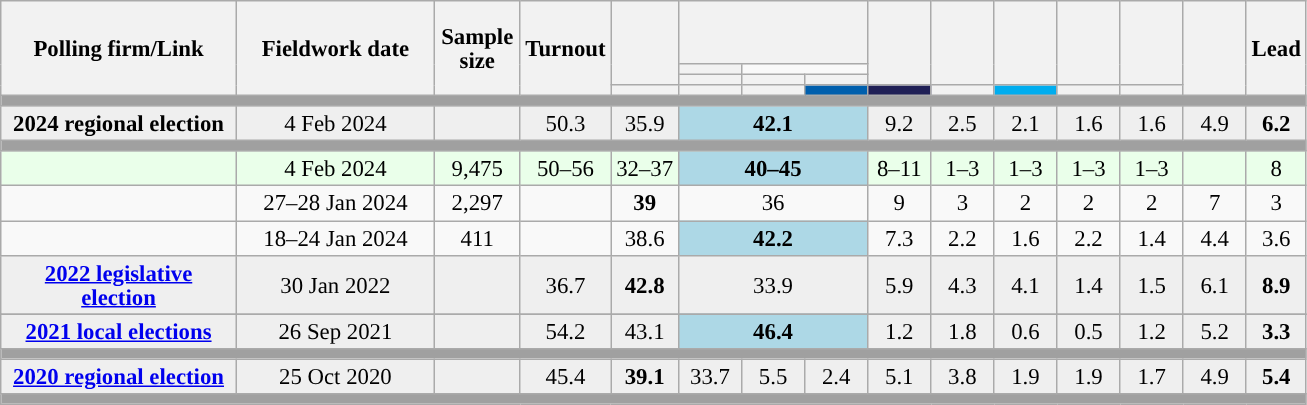<table class="wikitable collapsible sortable" style="text-align:center; font-size:95%; line-height:16px;">
<tr style="height:42px;">
<th style="width:150px;" rowspan="4">Polling firm/Link</th>
<th style="width:125px;" rowspan="4">Fieldwork date</th>
<th class="unsortable" style="width:50px;" rowspan="4">Sample size</th>
<th class="unsortable" style="width:45px;" rowspan="4">Turnout</th>
<th class="unsortable" style="width:38px;" rowspan="3"></th>
<th class="unsortable" style="width:35px;" colspan="3"></th>
<th class="unsortable" style="width:35px;"rowspan="3"></th>
<th class="unsortable" style="width:35px;"rowspan="3"></th>
<th class="unsortable" style="width:35px;"rowspan="3"></th>
<th class="unsortable" style="width:35px;"rowspan="3"></th>
<th rowspan="3" class="sortable" style="width:35px;"></th>
<th rowspan="4" class="unsortable" style="width:35px;"></th>
<th class="unsortable" style="width:30px;" rowspan="4">Lead</th>
</tr>
<tr>
<th class="unsortable" style="background:"></th>
</tr>
<tr>
<th class="unsortable" style="width:35px;"></th>
<th class="unsortable" style="width:35px;"></th>
<th class="unsortable" style="width:35px;"></th>
</tr>
<tr>
<th class="unsortable" style="color:inherit;background:"></th>
<th class="unsortable" style="color:inherit;background:"></th>
<th class="unsortable" style="color:inherit;background:"></th>
<th class="unsortable" style="color:inherit;background:#005FAD;"></th>
<th class="unsortable" style="color:inherit;background:#202056;"></th>
<th class="unsortable" style="color:inherit;background:"></th>
<th class="unsortable" style="color:inherit;background:#00ADEF;"></th>
<th class="unsortable" style="color:inherit;background:"></th>
<th class="sortable" style="background:"></th>
</tr>
<tr>
<td colspan="20" style="background:#A0A0A0"></td>
</tr>
<tr style="background:#EFEFEF;">
<td><strong>2024 regional election</strong></td>
<td data-sort-value="2015-03-29">4 Feb 2024</td>
<td></td>
<td>50.3</td>
<td>35.9<br></td>
<td style="background:lightblue" colspan="3"><strong>42.1</strong><br></td>
<td>9.2<br></td>
<td>2.5<br></td>
<td>2.1<br></td>
<td>1.6<br></td>
<td>1.6<br></td>
<td>4.9<br></td>
<td style="background:"><strong>6.2</strong></td>
</tr>
<tr>
<td colspan="20" style="background:#A0A0A0"></td>
</tr>
<tr style="background:#EAFFEA"|>
<td></td>
<td data-sort-value="2019-09-29">4 Feb 2024</td>
<td>9,475</td>
<td>50–56</td>
<td>32–37<br></td>
<td style="background:lightblue" colspan="3"><strong>40–45</strong><br></td>
<td>8–11<br></td>
<td>1–3<br></td>
<td>1–3<br></td>
<td>1–3<br></td>
<td>1–3<br></td>
<td></td>
<td style="background:">8</td>
</tr>
<tr>
<td></td>
<td data-sort-value="2022-01-30">27–28 Jan 2024</td>
<td>2,297</td>
<td></td>
<td><strong>39</strong><br></td>
<td colspan="3">36<br></td>
<td>9<br></td>
<td>3<br></td>
<td>2<br></td>
<td>2<br></td>
<td>2<br></td>
<td>7<br></td>
<td style="background:">3</td>
</tr>
<tr>
<td></td>
<td data-sort-value="2022-01-30">18–24 Jan 2024</td>
<td>411</td>
<td></td>
<td>38.6</td>
<td style="background:lightblue" colspan="3"><strong>42.2</strong></td>
<td>7.3</td>
<td>2.2</td>
<td>1.6</td>
<td>2.2</td>
<td>1.4</td>
<td>4.4</td>
<td style="background:">3.6</td>
</tr>
<tr style="background:#EFEFEF;">
<td><strong><a href='#'>2022 legislative election</a></strong></td>
<td data-sort-value="2022-01-30">30 Jan 2022</td>
<td></td>
<td>36.7</td>
<td><strong>42.8</strong></td>
<td colspan="3">33.9</td>
<td>5.9</td>
<td>4.3</td>
<td>4.1</td>
<td>1.4</td>
<td>1.5</td>
<td>6.1</td>
<td style="background:"><strong>8.9</strong></td>
</tr>
<tr>
</tr>
<tr style="background:#EFEFEF;">
<td><strong><a href='#'>2021 local elections</a></strong></td>
<td data-sort-value="2019-10-06">26 Sep 2021</td>
<td></td>
<td>54.2</td>
<td>43.1</td>
<td style="background:lightblue" colspan="3"><strong>46.4</strong></td>
<td>1.2</td>
<td>1.8</td>
<td>0.6</td>
<td>0.5</td>
<td>1.2</td>
<td>5.2</td>
<td style="background:"><strong>3.3</strong></td>
</tr>
<tr>
<td colspan="20" style="background:#A0A0A0"></td>
</tr>
<tr style="background:#EFEFEF;">
<td><strong><a href='#'>2020 regional election</a></strong></td>
<td data-sort-value="2015-03-29">25 Oct 2020</td>
<td></td>
<td>45.4</td>
<td><strong>39.1</strong><br></td>
<td>33.7<br></td>
<td>5.5<br></td>
<td>2.4<br></td>
<td>5.1<br></td>
<td>3.8<br></td>
<td>1.9<br></td>
<td>1.9<br></td>
<td>1.7<br></td>
<td>4.9<br></td>
<td style="background:"><strong>5.4</strong></td>
</tr>
<tr>
<td colspan="20" style="background:#A0A0A0"></td>
</tr>
</table>
